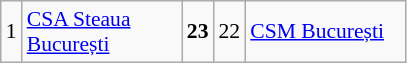<table class="wikitable gauche" cellpadding="0" cellspacing="0" style="font-size:90%;">
<tr>
<td>1</td>
<td width="100px"><a href='#'>CSA Steaua București</a></td>
<td><strong>23</strong></td>
<td>22</td>
<td width="100px"><a href='#'>CSM București</a></td>
</tr>
</table>
